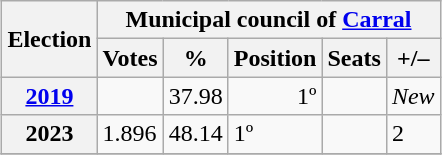<table class=wikitable style="margin:1em auto;">
<tr>
<th rowspan=2>Election</th>
<th colspan=5>Municipal council of <a href='#'>Carral</a></th>
</tr>
<tr>
<th>Votes</th>
<th>%</th>
<th>Position</th>
<th>Seats</th>
<th>+/–</th>
</tr>
<tr>
<th><a href='#'>2019</a></th>
<td align="right"></td>
<td align="right">37.98</td>
<td align="right">1º</td>
<td></td>
<td><em>New</em></td>
</tr>
<tr>
<th>2023</th>
<td>1.896</td>
<td>48.14</td>
<td>1º</td>
<td></td>
<td>2</td>
</tr>
<tr>
</tr>
</table>
